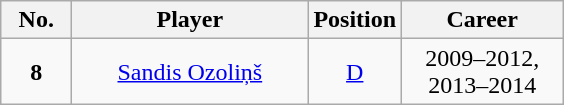<table class="wikitable" style="text-align:center">
<tr>
<th width=40px>No.</th>
<th width=150px>Player</th>
<th width=40px>Position</th>
<th width=100px>Career</th>
</tr>
<tr>
<td><strong>8</strong></td>
<td><a href='#'>Sandis Ozoliņš</a></td>
<td><a href='#'>D</a></td>
<td>2009–2012, 2013–2014</td>
</tr>
</table>
